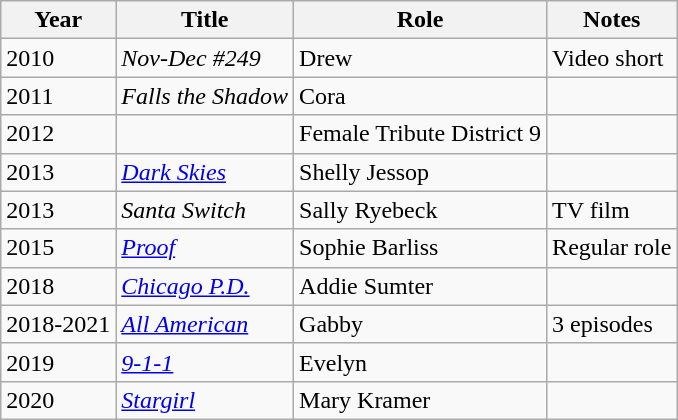<table class="wikitable sortable">
<tr>
<th>Year</th>
<th>Title</th>
<th>Role</th>
<th class="unsortable">Notes</th>
</tr>
<tr>
<td>2010</td>
<td><em>Nov-Dec #249</em></td>
<td>Drew</td>
<td>Video short</td>
</tr>
<tr>
<td>2011</td>
<td><em>Falls the Shadow</em></td>
<td>Cora</td>
<td></td>
</tr>
<tr>
<td>2012</td>
<td><em></em></td>
<td>Female Tribute District 9</td>
<td></td>
</tr>
<tr>
<td>2013</td>
<td><em><a href='#'>Dark Skies</a></em></td>
<td>Shelly Jessop</td>
<td></td>
</tr>
<tr>
<td>2013</td>
<td><em>Santa Switch</em></td>
<td>Sally Ryebeck</td>
<td>TV film</td>
</tr>
<tr>
<td>2015</td>
<td><em><a href='#'>Proof</a></em></td>
<td>Sophie Barliss</td>
<td>Regular role</td>
</tr>
<tr>
<td>2018</td>
<td><em><a href='#'>Chicago P.D.</a></em></td>
<td>Addie Sumter</td>
<td></td>
</tr>
<tr>
<td>2018-2021</td>
<td><em><a href='#'>All American</a></em></td>
<td>Gabby</td>
<td>3 episodes</td>
</tr>
<tr>
<td>2019</td>
<td><em><a href='#'>9-1-1</a></em></td>
<td>Evelyn</td>
<td></td>
</tr>
<tr>
<td>2020</td>
<td><em><a href='#'>Stargirl</a></em></td>
<td>Mary Kramer</td>
<td></td>
</tr>
</table>
